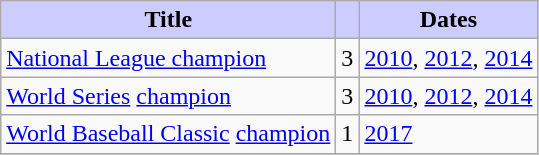<table class="wikitable">
<tr>
<th style="background:#ccf;">Title</th>
<th style="background:#ccf;"></th>
<th style="background:#ccf;">Dates</th>
</tr>
<tr>
<td><a href='#'>National League champion</a></td>
<td style="text-align:center;">3</td>
<td><a href='#'>2010</a>, <a href='#'>2012</a>, <a href='#'>2014</a></td>
</tr>
<tr>
<td><a href='#'>World Series</a> <a href='#'>champion</a></td>
<td style="text-align:center;">3</td>
<td><a href='#'>2010</a>, <a href='#'>2012</a>, <a href='#'>2014</a></td>
</tr>
<tr>
<td><a href='#'>World Baseball Classic</a> <a href='#'>champion</a></td>
<td style="text-align:center;">1</td>
<td><a href='#'>2017</a></td>
</tr>
<tr>
</tr>
</table>
